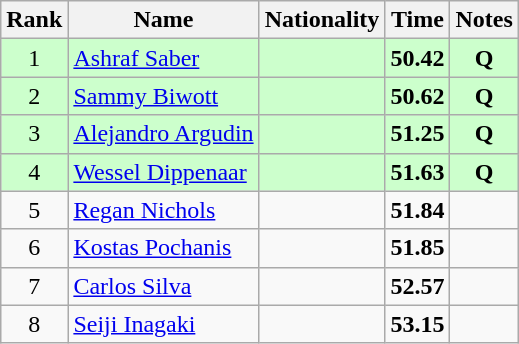<table class="wikitable sortable" style="text-align:center">
<tr>
<th>Rank</th>
<th>Name</th>
<th>Nationality</th>
<th>Time</th>
<th>Notes</th>
</tr>
<tr bgcolor=ccffcc>
<td>1</td>
<td align=left><a href='#'>Ashraf Saber</a></td>
<td align=left></td>
<td><strong>50.42</strong></td>
<td><strong>Q</strong></td>
</tr>
<tr bgcolor=ccffcc>
<td>2</td>
<td align=left><a href='#'>Sammy Biwott</a></td>
<td align=left></td>
<td><strong>50.62</strong></td>
<td><strong>Q</strong></td>
</tr>
<tr bgcolor=ccffcc>
<td>3</td>
<td align=left><a href='#'>Alejandro Argudin</a></td>
<td align=left></td>
<td><strong>51.25</strong></td>
<td><strong>Q</strong></td>
</tr>
<tr bgcolor=ccffcc>
<td>4</td>
<td align=left><a href='#'>Wessel Dippenaar</a></td>
<td align=left></td>
<td><strong>51.63</strong></td>
<td><strong>Q</strong></td>
</tr>
<tr>
<td>5</td>
<td align=left><a href='#'>Regan Nichols</a></td>
<td align=left></td>
<td><strong>51.84</strong></td>
<td></td>
</tr>
<tr>
<td>6</td>
<td align=left><a href='#'>Kostas Pochanis</a></td>
<td align=left></td>
<td><strong>51.85</strong></td>
<td></td>
</tr>
<tr>
<td>7</td>
<td align=left><a href='#'>Carlos Silva</a></td>
<td align=left></td>
<td><strong>52.57</strong></td>
<td></td>
</tr>
<tr>
<td>8</td>
<td align=left><a href='#'>Seiji Inagaki</a></td>
<td align=left></td>
<td><strong>53.15</strong></td>
<td></td>
</tr>
</table>
